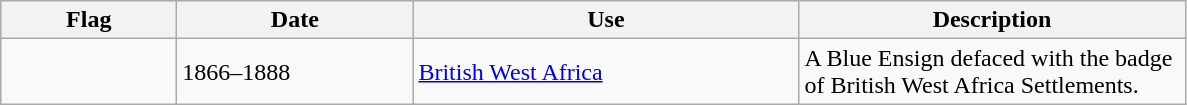<table class="wikitable">
<tr style="background:#efefef;">
<th style="width:110px;">Flag</th>
<th style="width:150px;">Date</th>
<th style="width:250px;">Use</th>
<th style="width:250px;">Description</th>
</tr>
<tr>
<td></td>
<td>1866–1888</td>
<td><a href='#'>British West Africa</a></td>
<td>A Blue Ensign defaced with the badge of British West Africa Settlements.</td>
</tr>
</table>
